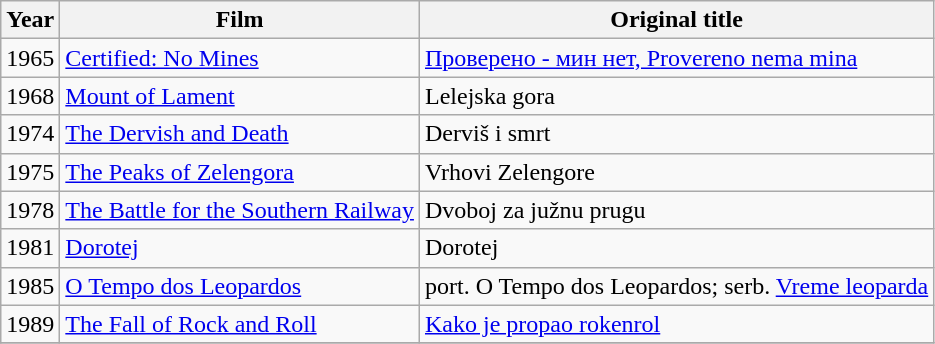<table class="wikitable" border="1">
<tr>
<th>Year</th>
<th>Film</th>
<th>Original title</th>
</tr>
<tr>
<td>1965</td>
<td><a href='#'>Certified: No Mines</a></td>
<td><a href='#'>Проверено - мин нет, Provereno nema mina</a></td>
</tr>
<tr>
<td>1968</td>
<td><a href='#'>Mount of Lament</a></td>
<td>Lelejska gora</td>
</tr>
<tr>
<td>1974</td>
<td><a href='#'>The Dervish and Death</a></td>
<td>Derviš i smrt</td>
</tr>
<tr>
<td>1975</td>
<td><a href='#'>The Peaks of Zelengora</a></td>
<td>Vrhovi Zelengore</td>
</tr>
<tr>
<td>1978</td>
<td><a href='#'>The Battle for the Southern Railway</a></td>
<td>Dvoboj za južnu prugu</td>
</tr>
<tr>
<td>1981</td>
<td><a href='#'>Dorotej</a></td>
<td>Dorotej</td>
</tr>
<tr>
<td>1985</td>
<td><a href='#'>O Tempo dos Leopardos</a></td>
<td>port. O Tempo dos Leopardos; serb. <a href='#'>Vreme leoparda</a></td>
</tr>
<tr>
<td>1989</td>
<td><a href='#'>The Fall of Rock and Roll</a></td>
<td><a href='#'>Kako je propao rokenrol</a></td>
</tr>
<tr>
</tr>
</table>
